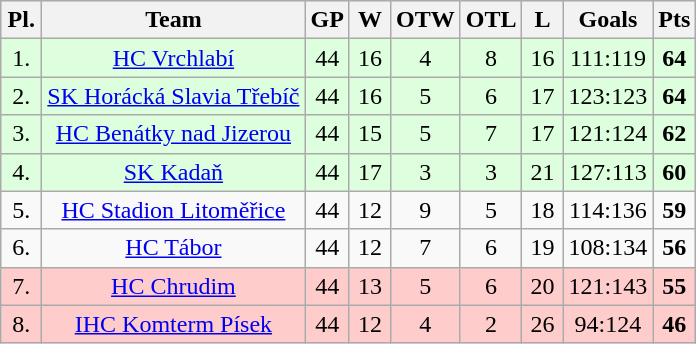<table class="wikitable">
<tr align="center" bgcolor="#efefef">
<th width="20">Pl.</th>
<th>Team</th>
<th>GP</th>
<th width="20">W</th>
<th width="20">OTW</th>
<th width="20">OTL</th>
<th width="20">L</th>
<th width="40">Goals</th>
<th width="20">Pts</th>
</tr>
<tr align="center" bgcolor="#ddffdd">
<td>1.</td>
<td><a href='#'>HC Vrchlabí</a></td>
<td>44</td>
<td>16</td>
<td>4</td>
<td>8</td>
<td>16</td>
<td>111:119</td>
<td><strong>64</strong></td>
</tr>
<tr align="center" bgcolor="#ddffdd">
<td>2.</td>
<td><a href='#'>SK Horácká Slavia Třebíč</a></td>
<td>44</td>
<td>16</td>
<td>5</td>
<td>6</td>
<td>17</td>
<td>123:123</td>
<td><strong>64</strong></td>
</tr>
<tr align="center" bgcolor="#ddffdd">
<td>3.</td>
<td><a href='#'>HC Benátky nad Jizerou</a></td>
<td>44</td>
<td>15</td>
<td>5</td>
<td>7</td>
<td>17</td>
<td>121:124</td>
<td><strong>62</strong></td>
</tr>
<tr align="center" bgcolor="#ddffdd">
<td>4.</td>
<td><a href='#'>SK Kadaň</a></td>
<td>44</td>
<td>17</td>
<td>3</td>
<td>3</td>
<td>21</td>
<td>127:113</td>
<td><strong>60</strong></td>
</tr>
<tr align="center">
<td>5.</td>
<td><a href='#'>HC Stadion Litoměřice</a></td>
<td>44</td>
<td>12</td>
<td>9</td>
<td>5</td>
<td>18</td>
<td>114:136</td>
<td><strong>59</strong></td>
</tr>
<tr align="center">
<td>6.</td>
<td><a href='#'>HC Tábor</a></td>
<td>44</td>
<td>12</td>
<td>7</td>
<td>6</td>
<td>19</td>
<td>108:134</td>
<td><strong>56</strong></td>
</tr>
<tr align="center" bgcolor="#ffcccc">
<td>7.</td>
<td><a href='#'>HC Chrudim</a></td>
<td>44</td>
<td>13</td>
<td>5</td>
<td>6</td>
<td>20</td>
<td>121:143</td>
<td><strong>55</strong></td>
</tr>
<tr align="center" bgcolor="#ffcccc">
<td>8.</td>
<td><a href='#'>IHC Komterm Písek</a></td>
<td>44</td>
<td>12</td>
<td>4</td>
<td>2</td>
<td>26</td>
<td>94:124</td>
<td><strong>46</strong></td>
</tr>
</table>
